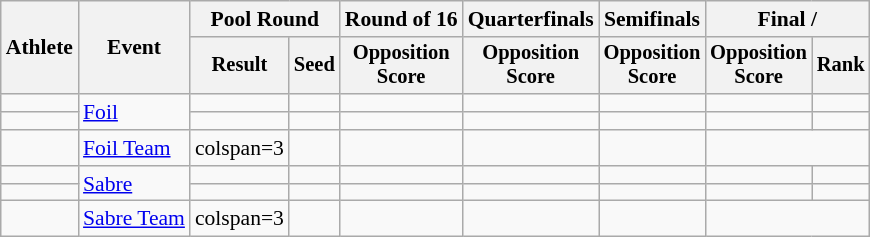<table class=wikitable style="font-size:90%">
<tr>
<th rowspan="2">Athlete</th>
<th rowspan="2">Event</th>
<th colspan=2>Pool Round</th>
<th>Round of 16</th>
<th>Quarterfinals</th>
<th>Semifinals</th>
<th colspan=2>Final / </th>
</tr>
<tr style="font-size:95%">
<th>Result</th>
<th>Seed</th>
<th>Opposition<br>Score</th>
<th>Opposition<br>Score</th>
<th>Opposition<br>Score</th>
<th>Opposition<br>Score</th>
<th>Rank</th>
</tr>
<tr align=center>
<td align=left></td>
<td align=left rowspan=2><a href='#'>Foil</a></td>
<td></td>
<td></td>
<td></td>
<td></td>
<td></td>
<td></td>
<td></td>
</tr>
<tr align=center>
<td align=left></td>
<td></td>
<td></td>
<td></td>
<td></td>
<td></td>
<td></td>
<td></td>
</tr>
<tr align=center>
<td align=left></td>
<td align=left><a href='#'>Foil Team</a></td>
<td>colspan=3 </td>
<td></td>
<td></td>
<td></td>
<td></td>
</tr>
<tr align=center>
<td align=left></td>
<td align=left rowspan=2><a href='#'>Sabre</a></td>
<td></td>
<td></td>
<td></td>
<td></td>
<td></td>
<td></td>
<td></td>
</tr>
<tr align=center>
<td align=left></td>
<td></td>
<td></td>
<td></td>
<td></td>
<td></td>
<td></td>
<td></td>
</tr>
<tr align=center>
<td align=left></td>
<td align=left><a href='#'>Sabre Team</a></td>
<td>colspan=3 </td>
<td></td>
<td></td>
<td></td>
<td></td>
</tr>
</table>
